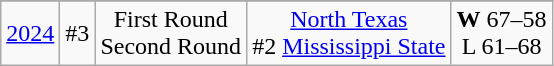<table class="wikitable" style="text-align:center">
<tr>
</tr>
<tr>
<td><a href='#'>2024</a></td>
<td>#3</td>
<td>First Round<br>Second Round</td>
<td><a href='#'>North Texas</a><br>#2 <a href='#'>Mississippi State</a></td>
<td><strong>W</strong> 67–58<br>L 61–68</td>
</tr>
</table>
